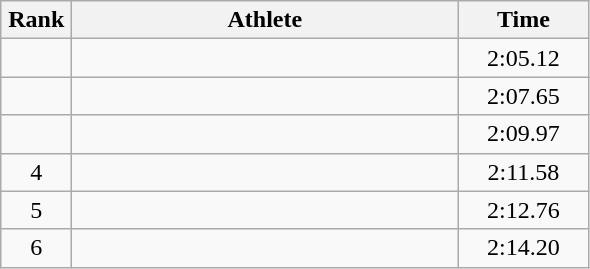<table class=wikitable style="text-align:center">
<tr>
<th width=40>Rank</th>
<th width=250>Athlete</th>
<th width=80>Time</th>
</tr>
<tr>
<td></td>
<td align=left></td>
<td>2:05.12</td>
</tr>
<tr>
<td></td>
<td align=left></td>
<td>2:07.65</td>
</tr>
<tr>
<td></td>
<td align=left></td>
<td>2:09.97</td>
</tr>
<tr>
<td>4</td>
<td align=left></td>
<td>2:11.58</td>
</tr>
<tr>
<td>5</td>
<td align=left></td>
<td>2:12.76</td>
</tr>
<tr>
<td>6</td>
<td align=left></td>
<td>2:14.20</td>
</tr>
</table>
